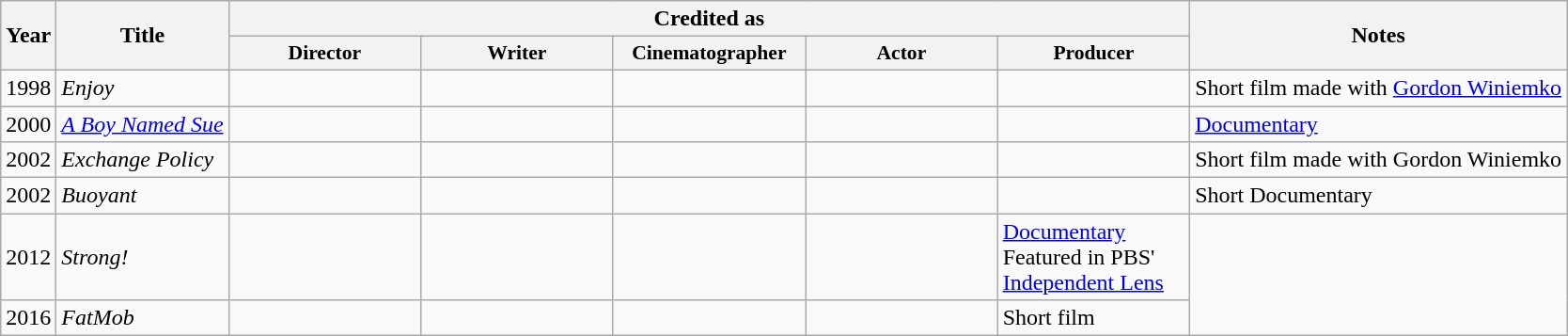<table class="wikitable">
<tr>
<th rowspan="2">Year</th>
<th rowspan="2">Title</th>
<th colspan="5">Credited as</th>
<th rowspan="2">Notes</th>
</tr>
<tr>
<th style="width:9em; font-size:90%">Director</th>
<th style="width:9em; font-size:90%">Writer</th>
<th style="width:9em; font-size:90%">Cinematographer</th>
<th style="width:9em; font-size:90%">Actor</th>
<th style="width:9em; font-size:90%">Producer</th>
</tr>
<tr>
<td>1998</td>
<td><em>Enjoy</em></td>
<td></td>
<td></td>
<td></td>
<td></td>
<td></td>
<td>Short film made with <a href='#'>Gordon Winiemko</a></td>
</tr>
<tr>
<td>2000</td>
<td><em><a href='#'>A Boy Named Sue</a></em></td>
<td></td>
<td></td>
<td></td>
<td></td>
<td></td>
<td><a href='#'>Documentary</a></td>
</tr>
<tr>
<td>2002</td>
<td><em>Exchange Policy</em></td>
<td></td>
<td></td>
<td></td>
<td></td>
<td></td>
<td>Short film made with Gordon Winiemko</td>
</tr>
<tr>
<td>2002</td>
<td><em>Buoyant</em></td>
<td></td>
<td></td>
<td></td>
<td></td>
<td></td>
<td>Short Documentary</td>
</tr>
<tr>
<td>2012</td>
<td><em>Strong!</em></td>
<td></td>
<td></td>
<td></td>
<td></td>
<td><a href='#'>Documentary</a> Featured in PBS' <a href='#'>Independent Lens</a></td>
</tr>
<tr>
<td>2016</td>
<td><em>FatMob</em></td>
<td></td>
<td></td>
<td></td>
<td></td>
<td>Short film</td>
</tr>
</table>
